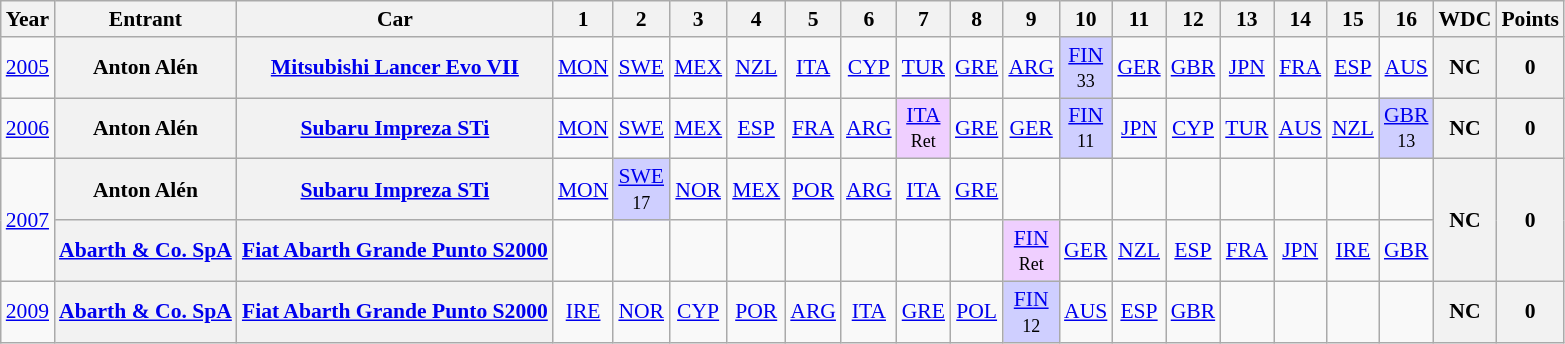<table class="wikitable" border="1" style="text-align:center; font-size:90%;">
<tr>
<th>Year</th>
<th>Entrant</th>
<th>Car</th>
<th>1</th>
<th>2</th>
<th>3</th>
<th>4</th>
<th>5</th>
<th>6</th>
<th>7</th>
<th>8</th>
<th>9</th>
<th>10</th>
<th>11</th>
<th>12</th>
<th>13</th>
<th>14</th>
<th>15</th>
<th>16</th>
<th>WDC</th>
<th>Points</th>
</tr>
<tr>
<td><a href='#'>2005</a></td>
<th>Anton Alén</th>
<th><a href='#'>Mitsubishi Lancer Evo VII</a></th>
<td><a href='#'>MON</a></td>
<td><a href='#'>SWE</a></td>
<td><a href='#'>MEX</a></td>
<td><a href='#'>NZL</a></td>
<td><a href='#'>ITA</a></td>
<td><a href='#'>CYP</a></td>
<td><a href='#'>TUR</a></td>
<td><a href='#'>GRE</a></td>
<td><a href='#'>ARG</a></td>
<td style="background:#CFCFFF;"><a href='#'>FIN</a><br><small>33</small></td>
<td><a href='#'>GER</a></td>
<td><a href='#'>GBR</a></td>
<td><a href='#'>JPN</a></td>
<td><a href='#'>FRA</a></td>
<td><a href='#'>ESP</a></td>
<td><a href='#'>AUS</a></td>
<th>NC</th>
<th>0</th>
</tr>
<tr>
<td><a href='#'>2006</a></td>
<th>Anton Alén</th>
<th><a href='#'>Subaru Impreza STi</a></th>
<td><a href='#'>MON</a></td>
<td><a href='#'>SWE</a></td>
<td><a href='#'>MEX</a></td>
<td><a href='#'>ESP</a></td>
<td><a href='#'>FRA</a></td>
<td><a href='#'>ARG</a></td>
<td style="background:#EFCFFF;"><a href='#'>ITA</a><br><small>Ret</small></td>
<td><a href='#'>GRE</a></td>
<td><a href='#'>GER</a></td>
<td style="background:#CFCFFF;"><a href='#'>FIN</a><br><small>11</small></td>
<td><a href='#'>JPN</a></td>
<td><a href='#'>CYP</a></td>
<td><a href='#'>TUR</a></td>
<td><a href='#'>AUS</a></td>
<td><a href='#'>NZL</a></td>
<td style="background:#CFCFFF;"><a href='#'>GBR</a><br><small>13</small></td>
<th>NC</th>
<th>0</th>
</tr>
<tr>
<td rowspan=2><a href='#'>2007</a></td>
<th>Anton Alén</th>
<th><a href='#'>Subaru Impreza STi</a></th>
<td><a href='#'>MON</a></td>
<td style="background:#CFCFFF;"><a href='#'>SWE</a><br><small>17</small></td>
<td><a href='#'>NOR</a></td>
<td><a href='#'>MEX</a></td>
<td><a href='#'>POR</a></td>
<td><a href='#'>ARG</a></td>
<td><a href='#'>ITA</a></td>
<td><a href='#'>GRE</a></td>
<td></td>
<td></td>
<td></td>
<td></td>
<td></td>
<td></td>
<td></td>
<td></td>
<th rowspan=2>NC</th>
<th rowspan=2>0</th>
</tr>
<tr>
<th><a href='#'>Abarth & Co. SpA</a></th>
<th><a href='#'>Fiat Abarth Grande Punto S2000</a></th>
<td></td>
<td></td>
<td></td>
<td></td>
<td></td>
<td></td>
<td></td>
<td></td>
<td style="background:#EFCFFF;"><a href='#'>FIN</a><br><small>Ret</small></td>
<td><a href='#'>GER</a></td>
<td><a href='#'>NZL</a></td>
<td><a href='#'>ESP</a></td>
<td><a href='#'>FRA</a></td>
<td><a href='#'>JPN</a></td>
<td><a href='#'>IRE</a></td>
<td><a href='#'>GBR</a></td>
</tr>
<tr>
<td><a href='#'>2009</a></td>
<th><a href='#'>Abarth & Co. SpA</a></th>
<th><a href='#'>Fiat Abarth Grande Punto S2000</a></th>
<td><a href='#'>IRE</a></td>
<td><a href='#'>NOR</a></td>
<td><a href='#'>CYP</a></td>
<td><a href='#'>POR</a></td>
<td><a href='#'>ARG</a></td>
<td><a href='#'>ITA</a></td>
<td><a href='#'>GRE</a></td>
<td><a href='#'>POL</a></td>
<td style="background:#CFCFFF;"><a href='#'>FIN</a><br><small>12</small></td>
<td><a href='#'>AUS</a></td>
<td><a href='#'>ESP</a></td>
<td><a href='#'>GBR</a></td>
<td></td>
<td></td>
<td></td>
<td></td>
<th>NC</th>
<th>0</th>
</tr>
</table>
